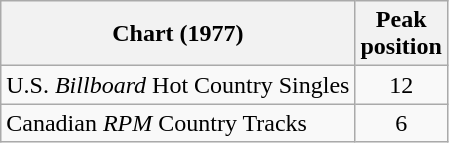<table class="wikitable sortable">
<tr>
<th align="left">Chart (1977)</th>
<th align="center">Peak<br>position</th>
</tr>
<tr>
<td align="left">U.S. <em>Billboard</em> Hot Country Singles</td>
<td align="center">12</td>
</tr>
<tr>
<td align="left">Canadian <em>RPM</em> Country Tracks</td>
<td align="center">6</td>
</tr>
</table>
